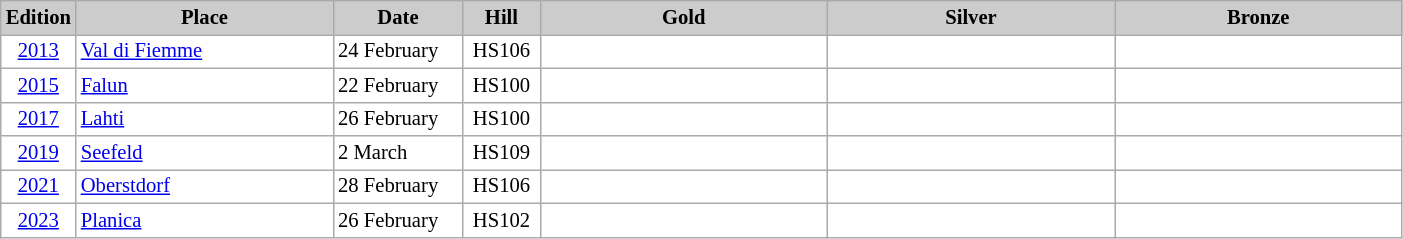<table class="wikitable plainrowheaders" style="background:#fff; font-size:86%; line-height:16px; border:grey solid 1px; border-collapse:collapse;">
<tr style="background:#ccc; text-align:center;">
<th scope="col" style="background:#ccc; width:40px;">Edition</th>
<th scope="col" style="background:#ccc; width:165px;">Place</th>
<th scope="col" style="background:#ccc; width:80px;">Date</th>
<th scope="col" style="background:#ccc; width:45px;">Hill</th>
<th scope="col" style="background:#ccc; width:185px;">Gold</th>
<th scope="col" style="background:#ccc; width:185px;">Silver</th>
<th scope="col" style="background:#ccc; width:185px;">Bronze</th>
</tr>
<tr>
<td align=center><a href='#'>2013</a></td>
<td> <a href='#'>Val di Fiemme</a></td>
<td>24 February</td>
<td align=center>HS106</td>
<td></td>
<td></td>
<td></td>
</tr>
<tr>
<td align=center><a href='#'>2015</a></td>
<td> <a href='#'>Falun</a></td>
<td>22 February</td>
<td align=center>HS100</td>
<td></td>
<td></td>
<td></td>
</tr>
<tr>
<td align=center><a href='#'>2017</a></td>
<td> <a href='#'>Lahti</a></td>
<td>26 February</td>
<td align=center>HS100</td>
<td></td>
<td></td>
<td></td>
</tr>
<tr>
<td align=center><a href='#'>2019</a></td>
<td> <a href='#'>Seefeld</a></td>
<td>2 March</td>
<td align=center>HS109</td>
<td></td>
<td></td>
<td></td>
</tr>
<tr>
<td align=center><a href='#'>2021</a></td>
<td> <a href='#'>Oberstdorf</a></td>
<td>28 February</td>
<td align=center>HS106</td>
<td></td>
<td></td>
<td></td>
</tr>
<tr>
<td align=center><a href='#'>2023</a></td>
<td> <a href='#'>Planica</a></td>
<td>26 February</td>
<td align=center>HS102</td>
<td></td>
<td></td>
<td></td>
</tr>
</table>
